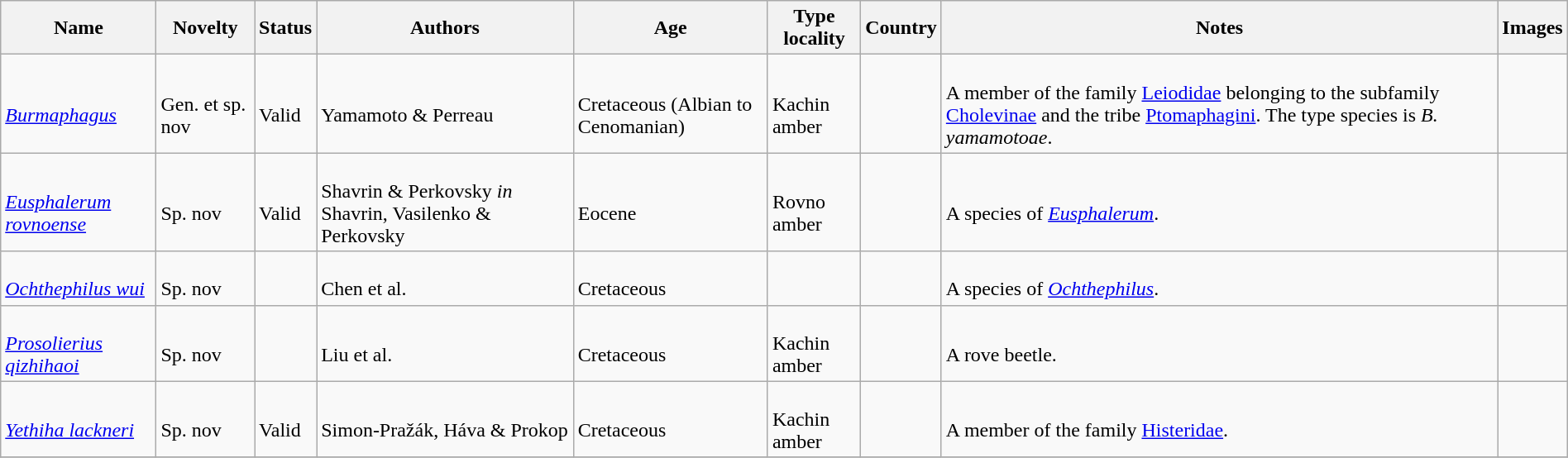<table class="wikitable sortable" align="center" width="100%">
<tr>
<th>Name</th>
<th>Novelty</th>
<th>Status</th>
<th>Authors</th>
<th>Age</th>
<th>Type locality</th>
<th>Country</th>
<th>Notes</th>
<th>Images</th>
</tr>
<tr>
<td><br><em><a href='#'>Burmaphagus</a></em></td>
<td><br>Gen. et sp. nov</td>
<td><br>Valid</td>
<td><br>Yamamoto & Perreau</td>
<td><br>Cretaceous (Albian to Cenomanian)</td>
<td><br>Kachin amber</td>
<td><br></td>
<td><br>A member of the family <a href='#'>Leiodidae</a> belonging to the subfamily <a href='#'>Cholevinae</a> and the tribe <a href='#'>Ptomaphagini</a>. The type species is <em>B. yamamotoae</em>.</td>
<td></td>
</tr>
<tr>
<td><br><em><a href='#'>Eusphalerum rovnoense</a></em></td>
<td><br>Sp. nov</td>
<td><br>Valid</td>
<td><br>Shavrin & Perkovsky <em>in</em> Shavrin, Vasilenko & Perkovsky</td>
<td><br>Eocene</td>
<td><br>Rovno amber</td>
<td><br></td>
<td><br>A species of <em><a href='#'>Eusphalerum</a></em>.</td>
<td></td>
</tr>
<tr>
<td><br><em><a href='#'>Ochthephilus wui</a></em></td>
<td><br>Sp. nov</td>
<td></td>
<td><br>Chen et al.</td>
<td><br>Cretaceous</td>
<td></td>
<td><br></td>
<td><br>A species of <em><a href='#'>Ochthephilus</a></em>.</td>
<td></td>
</tr>
<tr>
<td><br><em><a href='#'>Prosolierius qizhihaoi</a></em></td>
<td><br>Sp. nov</td>
<td></td>
<td><br>Liu et al.</td>
<td><br>Cretaceous</td>
<td><br>Kachin amber</td>
<td><br></td>
<td><br>A rove beetle.</td>
<td></td>
</tr>
<tr>
<td><br><em><a href='#'>Yethiha lackneri</a></em></td>
<td><br>Sp. nov</td>
<td><br>Valid</td>
<td><br>Simon-Pražák, Háva & Prokop</td>
<td><br>Cretaceous</td>
<td><br>Kachin amber</td>
<td><br></td>
<td><br>A member of the family <a href='#'>Histeridae</a>.</td>
<td></td>
</tr>
<tr>
</tr>
</table>
